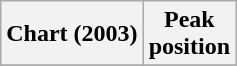<table class="wikitable plainrowheaders" style="text-align:center">
<tr>
<th>Chart (2003)</th>
<th>Peak<br>position</th>
</tr>
<tr>
</tr>
</table>
